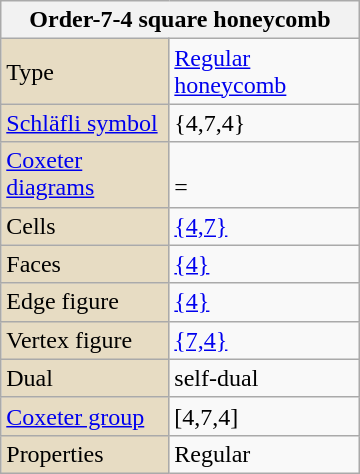<table class="wikitable" align="right" style="margin-left:10px" width=240>
<tr>
<th bgcolor=#e7dcc3 colspan=2>Order-7-4 square honeycomb</th>
</tr>
<tr>
<td bgcolor=#e7dcc3>Type</td>
<td><a href='#'>Regular honeycomb</a></td>
</tr>
<tr>
<td bgcolor=#e7dcc3><a href='#'>Schläfli symbol</a></td>
<td>{4,7,4}</td>
</tr>
<tr>
<td bgcolor=#e7dcc3><a href='#'>Coxeter diagrams</a></td>
<td><br> = </td>
</tr>
<tr>
<td bgcolor=#e7dcc3>Cells</td>
<td><a href='#'>{4,7}</a> </td>
</tr>
<tr>
<td bgcolor=#e7dcc3>Faces</td>
<td><a href='#'>{4}</a></td>
</tr>
<tr>
<td bgcolor=#e7dcc3>Edge figure</td>
<td><a href='#'>{4}</a></td>
</tr>
<tr>
<td bgcolor=#e7dcc3>Vertex figure</td>
<td><a href='#'>{7,4}</a></td>
</tr>
<tr>
<td bgcolor=#e7dcc3>Dual</td>
<td>self-dual</td>
</tr>
<tr>
<td bgcolor=#e7dcc3><a href='#'>Coxeter group</a></td>
<td>[4,7,4]</td>
</tr>
<tr>
<td bgcolor=#e7dcc3>Properties</td>
<td>Regular</td>
</tr>
</table>
